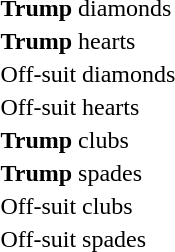<table>
<tr>
<td><strong>Trump</strong> diamonds</td>
<td></td>
<td></td>
<td></td>
<td></td>
<td></td>
<td></td>
<td></td>
<td></td>
<td></td>
<td></td>
<td></td>
<td></td>
<td></td>
<td></td>
<td></td>
<td></td>
</tr>
<tr>
<td><strong>Trump</strong> hearts</td>
<td></td>
<td></td>
<td></td>
<td></td>
<td></td>
<td></td>
<td></td>
<td></td>
<td></td>
<td></td>
<td></td>
<td></td>
<td></td>
<td></td>
<td></td>
<td></td>
</tr>
<tr>
<td>Off-suit diamonds</td>
<td></td>
<td></td>
<td></td>
<td></td>
<td></td>
<td></td>
<td></td>
<td></td>
<td></td>
<td></td>
<td></td>
<td></td>
<td></td>
<td></td>
<td></td>
<td></td>
<td></td>
</tr>
<tr>
<td>Off-suit hearts</td>
<td></td>
<td></td>
<td></td>
<td></td>
<td></td>
<td></td>
<td></td>
<td></td>
<td></td>
<td></td>
<td></td>
<td></td>
<td></td>
<td></td>
<td></td>
<td></td>
</tr>
<tr>
<td><strong>Trump</strong> clubs</td>
<td></td>
<td></td>
<td></td>
<td></td>
<td></td>
<td></td>
<td></td>
<td></td>
<td></td>
<td></td>
<td></td>
<td></td>
<td></td>
<td></td>
<td></td>
<td></td>
<td></td>
</tr>
<tr>
<td><strong>Trump</strong> spades</td>
<td></td>
<td></td>
<td></td>
<td></td>
<td></td>
<td></td>
<td></td>
<td></td>
<td></td>
<td></td>
<td></td>
<td></td>
<td></td>
<td></td>
<td></td>
<td></td>
<td></td>
</tr>
<tr>
<td>Off-suit clubs</td>
<td></td>
<td></td>
<td></td>
<td></td>
<td></td>
<td></td>
<td></td>
<td></td>
<td></td>
<td></td>
<td></td>
<td></td>
<td></td>
<td></td>
<td></td>
<td></td>
<td></td>
</tr>
<tr>
<td>Off-suit spades</td>
<td></td>
<td></td>
<td></td>
<td></td>
<td></td>
<td></td>
<td></td>
<td></td>
<td></td>
<td></td>
<td></td>
<td></td>
<td></td>
<td></td>
<td></td>
<td></td>
<td></td>
</tr>
</table>
